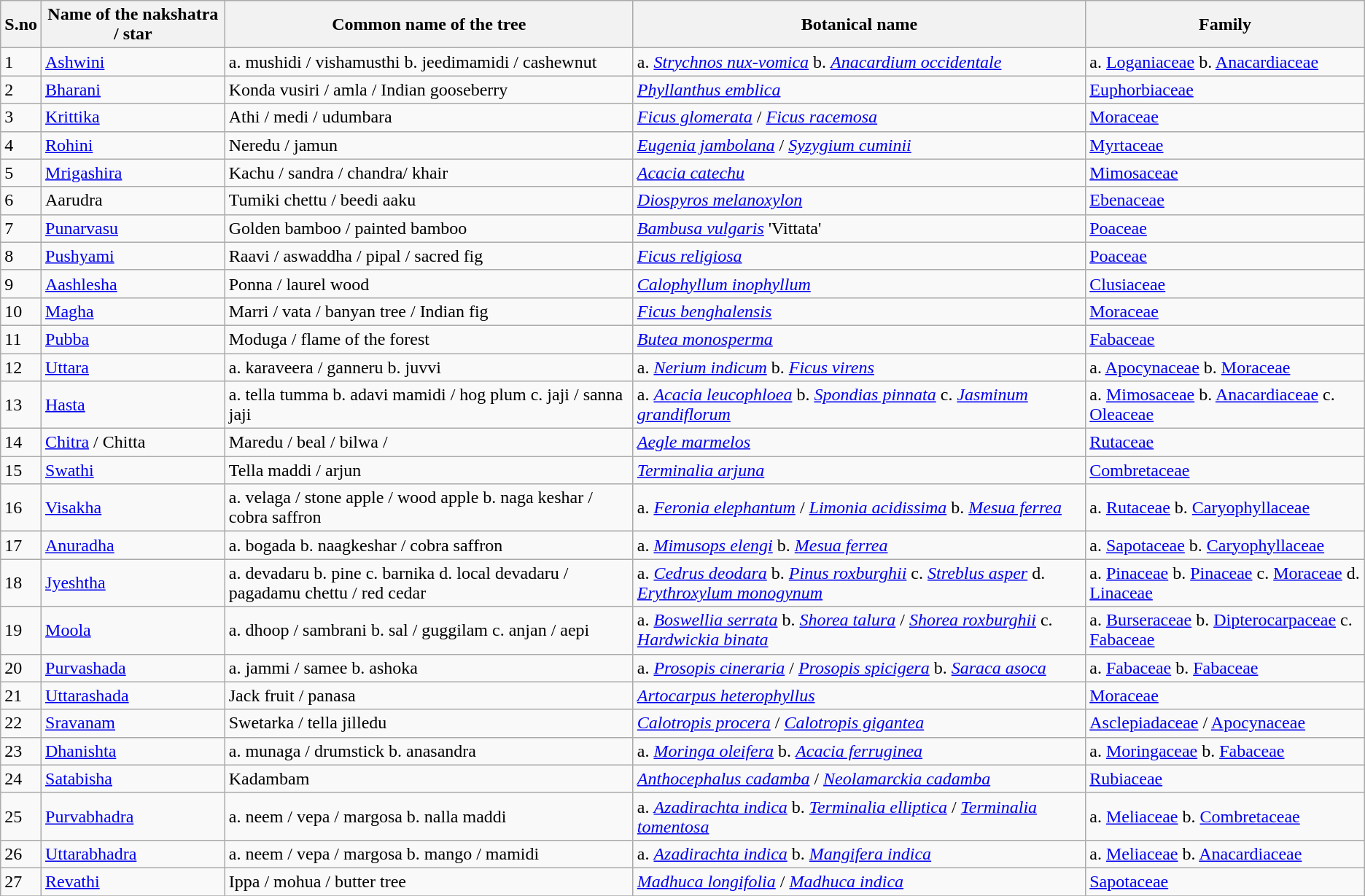<table class="wikitable sortable">
<tr>
<th>S.no</th>
<th>Name of the nakshatra / star</th>
<th>Common name of the tree</th>
<th>Botanical name</th>
<th>Family</th>
</tr>
<tr>
<td>1</td>
<td><a href='#'>Ashwini</a></td>
<td>a.  mushidi / vishamusthi b. jeedimamidi / cashewnut</td>
<td>a. <em><a href='#'>Strychnos nux-vomica</a></em>   b. <em><a href='#'>Anacardium occidentale</a></em></td>
<td>a. <a href='#'>Loganiaceae</a>   b. <a href='#'>Anacardiaceae</a></td>
</tr>
<tr>
<td>2</td>
<td><a href='#'>Bharani</a></td>
<td>Konda vusiri / amla / Indian gooseberry</td>
<td><em><a href='#'>Phyllanthus emblica</a></em></td>
<td><a href='#'>Euphorbiaceae</a></td>
</tr>
<tr>
<td>3</td>
<td><a href='#'>Krittika</a></td>
<td>Athi / medi / udumbara</td>
<td><em><a href='#'>Ficus glomerata</a></em> / <em><a href='#'>Ficus racemosa</a></em></td>
<td><a href='#'>Moraceae</a></td>
</tr>
<tr>
<td>4</td>
<td><a href='#'>Rohini</a></td>
<td>Neredu / jamun</td>
<td><em><a href='#'>Eugenia jambolana</a></em> / <em><a href='#'>Syzygium cuminii</a></em></td>
<td><a href='#'>Myrtaceae</a></td>
</tr>
<tr>
<td>5</td>
<td><a href='#'>Mrigashira</a></td>
<td>Kachu / sandra / chandra/ khair</td>
<td><em><a href='#'>Acacia catechu</a></em></td>
<td><a href='#'>Mimosaceae</a></td>
</tr>
<tr>
<td>6</td>
<td>Aarudra</td>
<td>Tumiki chettu / beedi aaku</td>
<td><em><a href='#'>Diospyros melanoxylon</a></em></td>
<td><a href='#'>Ebenaceae</a></td>
</tr>
<tr>
<td>7</td>
<td><a href='#'>Punarvasu</a></td>
<td>Golden bamboo / painted bamboo</td>
<td><em><a href='#'>Bambusa vulgaris</a></em> 'Vittata'</td>
<td><a href='#'>Poaceae</a></td>
</tr>
<tr>
<td>8</td>
<td><a href='#'>Pushyami</a></td>
<td>Raavi / aswaddha / pipal / sacred fig</td>
<td><em><a href='#'>Ficus religiosa</a></em></td>
<td><a href='#'>Poaceae</a></td>
</tr>
<tr>
<td>9</td>
<td><a href='#'>Aashlesha</a></td>
<td>Ponna / laurel wood</td>
<td><em><a href='#'>Calophyllum inophyllum</a></em></td>
<td><a href='#'>Clusiaceae</a></td>
</tr>
<tr>
<td>10</td>
<td><a href='#'>Magha</a></td>
<td>Marri / vata / banyan tree / Indian fig</td>
<td><em><a href='#'>Ficus benghalensis</a></em></td>
<td><a href='#'>Moraceae</a></td>
</tr>
<tr>
<td>11</td>
<td><a href='#'>Pubba</a></td>
<td>Moduga / flame of the forest</td>
<td><em><a href='#'>Butea monosperma</a></em></td>
<td><a href='#'>Fabaceae</a></td>
</tr>
<tr>
<td>12</td>
<td><a href='#'>Uttara</a></td>
<td>a.  karaveera / ganneru b. juvvi</td>
<td>a. <em><a href='#'>Nerium indicum</a></em>   b. <em><a href='#'>Ficus virens</a></em></td>
<td>a. <a href='#'>Apocynaceae</a>   b. <a href='#'>Moraceae</a></td>
</tr>
<tr>
<td>13</td>
<td><a href='#'>Hasta</a></td>
<td>a. tella tumma b. adavi mamidi / hog plum c. jaji / sanna jaji</td>
<td>a. <em><a href='#'>Acacia leucophloea</a></em> b. <em><a href='#'>Spondias pinnata</a></em> c. <em><a href='#'>Jasminum grandiflorum</a></em></td>
<td>a. <a href='#'>Mimosaceae</a> b. <a href='#'>Anacardiaceae</a> c. <a href='#'>Oleaceae</a></td>
</tr>
<tr>
<td>14</td>
<td><a href='#'>Chitra</a> / Chitta</td>
<td>Maredu / beal / bilwa /</td>
<td><em><a href='#'>Aegle marmelos</a></em></td>
<td><a href='#'>Rutaceae</a></td>
</tr>
<tr>
<td>15</td>
<td><a href='#'>Swathi</a></td>
<td>Tella maddi / arjun</td>
<td><em><a href='#'>Terminalia arjuna</a></em></td>
<td><a href='#'>Combretaceae</a></td>
</tr>
<tr>
<td>16</td>
<td><a href='#'>Visakha</a></td>
<td>a. velaga / stone apple / wood apple b. naga keshar / cobra saffron</td>
<td>a. <em><a href='#'>Feronia elephantum</a></em> / <em><a href='#'>Limonia acidissima</a></em>  b. <em><a href='#'>Mesua ferrea</a></em></td>
<td>a. <a href='#'>Rutaceae</a> b. <a href='#'>Caryophyllaceae</a></td>
</tr>
<tr>
<td>17</td>
<td><a href='#'>Anuradha</a></td>
<td>a. bogada b. naagkeshar / cobra saffron</td>
<td>a. <em><a href='#'>Mimusops elengi</a></em> b. <em><a href='#'>Mesua ferrea</a></em></td>
<td>a. <a href='#'>Sapotaceae</a> b. <a href='#'>Caryophyllaceae</a></td>
</tr>
<tr>
<td>18</td>
<td><a href='#'>Jyeshtha</a></td>
<td>a. devadaru b. pine c. barnika d. local devadaru / pagadamu chettu / red cedar</td>
<td>a. <em><a href='#'>Cedrus deodara</a></em> b. <em><a href='#'>Pinus roxburghii</a></em> c. <em><a href='#'>Streblus asper</a></em> d. <em><a href='#'>Erythroxylum monogynum</a></em></td>
<td>a. <a href='#'>Pinaceae</a> b. <a href='#'>Pinaceae</a> c. <a href='#'>Moraceae</a> d. <a href='#'>Linaceae</a></td>
</tr>
<tr>
<td>19</td>
<td><a href='#'>Moola</a></td>
<td>a. dhoop / sambrani b. sal / guggilam c. anjan / aepi</td>
<td>a. <em><a href='#'>Boswellia serrata</a></em> b. <em><a href='#'>Shorea talura</a></em> / <em><a href='#'>Shorea roxburghii</a></em> c. <em><a href='#'>Hardwickia binata</a></em></td>
<td>a. <a href='#'>Burseraceae</a> b. <a href='#'>Dipterocarpaceae</a> c. <a href='#'>Fabaceae</a></td>
</tr>
<tr>
<td>20</td>
<td><a href='#'>Purvashada</a></td>
<td>a. jammi / samee b. ashoka</td>
<td>a. <em><a href='#'>Prosopis cineraria</a></em> / <em><a href='#'>Prosopis spicigera</a></em> b. <em><a href='#'>Saraca asoca</a></em></td>
<td>a. <a href='#'>Fabaceae</a> b. <a href='#'>Fabaceae</a></td>
</tr>
<tr>
<td>21</td>
<td><a href='#'>Uttarashada</a></td>
<td>Jack fruit / panasa</td>
<td><em><a href='#'>Artocarpus heterophyllus</a></em></td>
<td><a href='#'>Moraceae</a></td>
</tr>
<tr>
<td>22</td>
<td><a href='#'>Sravanam</a></td>
<td>Swetarka / tella jilledu</td>
<td><em><a href='#'>Calotropis procera</a></em> / <em><a href='#'>Calotropis gigantea</a></em></td>
<td><a href='#'>Asclepiadaceae</a> / <a href='#'>Apocynaceae</a></td>
</tr>
<tr>
<td>23</td>
<td><a href='#'>Dhanishta</a></td>
<td>a. munaga / drumstick b. anasandra</td>
<td>a. <em><a href='#'>Moringa oleifera</a></em> b. <em><a href='#'>Acacia ferruginea</a></em></td>
<td>a. <a href='#'>Moringaceae</a> b. <a href='#'>Fabaceae</a></td>
</tr>
<tr>
<td>24</td>
<td><a href='#'>Satabisha</a></td>
<td>Kadambam</td>
<td><em><a href='#'>Anthocephalus cadamba</a></em> / <em><a href='#'>Neolamarckia cadamba</a></em></td>
<td><a href='#'>Rubiaceae</a></td>
</tr>
<tr>
<td>25</td>
<td><a href='#'>Purvabhadra</a></td>
<td>a. neem / vepa / margosa b. nalla maddi</td>
<td>a. <em><a href='#'>Azadirachta indica</a></em> b. <em><a href='#'>Terminalia elliptica</a></em> / <em><a href='#'>Terminalia tomentosa</a></em></td>
<td>a. <a href='#'>Meliaceae</a> b. <a href='#'>Combretaceae</a></td>
</tr>
<tr>
<td>26</td>
<td><a href='#'>Uttarabhadra</a></td>
<td>a. neem / vepa / margosa b. mango / mamidi</td>
<td>a. <em><a href='#'>Azadirachta indica</a></em> b. <em><a href='#'>Mangifera indica</a></em></td>
<td>a. <a href='#'>Meliaceae</a> b. <a href='#'>Anacardiaceae</a></td>
</tr>
<tr>
<td>27</td>
<td><a href='#'>Revathi</a></td>
<td>Ippa / mohua / butter tree</td>
<td><em><a href='#'>Madhuca longifolia</a></em> / <em><a href='#'>Madhuca indica</a></em></td>
<td><a href='#'>Sapotaceae</a></td>
</tr>
<tr>
</tr>
</table>
